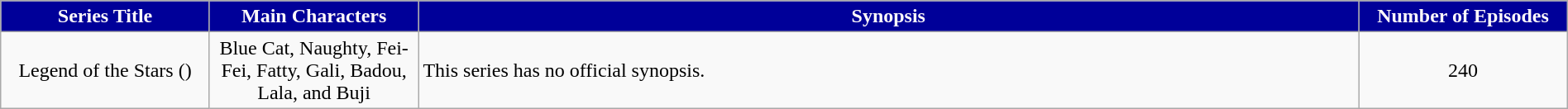<table class="wikitable" width="100%">
<tr style="background:#000099; color:snow" align="center">
<td style="width:10%"><strong>Series Title</strong></td>
<td style="width:10%"><strong>Main Characters</strong></td>
<td style="width:45%"><strong>Synopsis</strong></td>
<td style="width:10%"><strong>Number of Episodes</strong></td>
</tr>
<tr style="text-align:center">
<td>Legend of the Stars ()</td>
<td style="text-align:center">Blue Cat, Naughty, Fei-Fei, Fatty, Gali, Badou, Lala, and Buji</td>
<td style="text-align:left">This series has no official synopsis.</td>
<td>240</td>
</tr>
</table>
